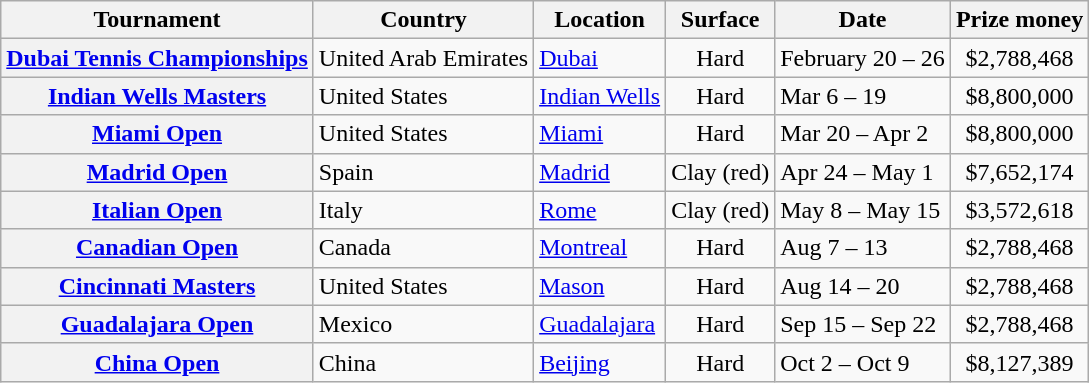<table class="wikitable plainrowheaders nowrap">
<tr>
<th scope="col">Tournament</th>
<th scope="col">Country</th>
<th scope="col">Location</th>
<th scope="col">Surface</th>
<th scope="col">Date</th>
<th scope="col">Prize money</th>
</tr>
<tr>
<th scope="row"><a href='#'>Dubai Tennis Championships</a></th>
<td>United Arab Emirates</td>
<td><a href='#'>Dubai</a></td>
<td style="text-align:center">Hard</td>
<td>February 20 – 26</td>
<td style="text-align:center">$2,788,468</td>
</tr>
<tr>
<th scope="row"><a href='#'>Indian Wells Masters</a></th>
<td>United States</td>
<td><a href='#'>Indian Wells</a></td>
<td style="text-align:center">Hard</td>
<td>Mar 6 – 19</td>
<td style="text-align:center">$8,800,000</td>
</tr>
<tr>
<th scope="row"><a href='#'>Miami Open</a></th>
<td>United States</td>
<td><a href='#'>Miami</a></td>
<td style="text-align:center">Hard</td>
<td>Mar 20 – Apr 2</td>
<td style="text-align:center">$8,800,000</td>
</tr>
<tr>
<th scope="row"><a href='#'>Madrid Open</a></th>
<td>Spain</td>
<td><a href='#'>Madrid</a></td>
<td style="text-align:center">Clay (red)</td>
<td>Apr 24 – May 1</td>
<td style="text-align:center">$7,652,174</td>
</tr>
<tr>
<th scope="row"><a href='#'>Italian Open</a></th>
<td>Italy</td>
<td><a href='#'>Rome</a></td>
<td style="text-align:center">Clay (red)</td>
<td>May 8 – May 15</td>
<td style="text-align:center">$3,572,618</td>
</tr>
<tr>
<th scope="row"><a href='#'>Canadian Open</a></th>
<td>Canada</td>
<td><a href='#'>Montreal</a></td>
<td style="text-align:center">Hard</td>
<td>Aug 7 – 13</td>
<td style="text-align:center">$2,788,468</td>
</tr>
<tr>
<th scope="row"><a href='#'>Cincinnati Masters</a></th>
<td>United States</td>
<td><a href='#'>Mason</a></td>
<td style="text-align:center">Hard</td>
<td>Aug 14 – 20</td>
<td style="text-align:center">$2,788,468</td>
</tr>
<tr>
<th scope="row"><a href='#'>Guadalajara Open</a></th>
<td>Mexico</td>
<td><a href='#'>Guadalajara</a></td>
<td style="text-align:center">Hard</td>
<td>Sep 15 – Sep 22</td>
<td style="text-align:center">$2,788,468</td>
</tr>
<tr>
<th scope="row"><a href='#'>China Open</a></th>
<td>China</td>
<td><a href='#'>Beijing</a></td>
<td style="text-align:center">Hard</td>
<td>Oct 2 – Oct 9</td>
<td style="text-align:center">$8,127,389</td>
</tr>
</table>
